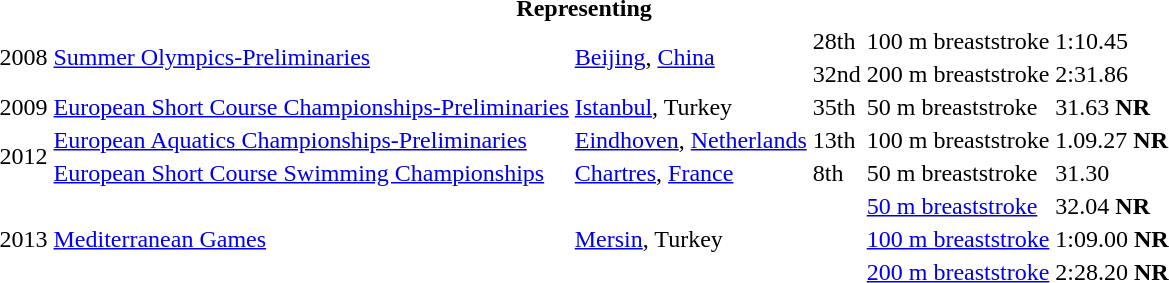<table>
<tr>
<th colspan="6">Representing </th>
</tr>
<tr>
<td rowspan=2>2008</td>
<td rowspan=2><a href='#'>Summer Olympics-Preliminaries</a></td>
<td rowspan=2><a href='#'>Beijing</a>, <a href='#'>China</a></td>
<td>28th</td>
<td>100 m breaststroke</td>
<td>1:10.45</td>
</tr>
<tr>
<td>32nd</td>
<td>200 m breaststroke</td>
<td>2:31.86</td>
</tr>
<tr>
<td>2009</td>
<td><a href='#'>European Short Course Championships-Preliminaries</a></td>
<td><a href='#'>Istanbul</a>, Turkey</td>
<td>35th</td>
<td>50 m breaststroke</td>
<td>31.63 <strong>NR</strong></td>
</tr>
<tr>
<td rowspan=2>2012</td>
<td><a href='#'>European Aquatics Championships-Preliminaries</a></td>
<td><a href='#'>Eindhoven</a>, <a href='#'>Netherlands</a></td>
<td>13th</td>
<td>100 m breaststroke</td>
<td>1.09.27 <strong>NR</strong></td>
</tr>
<tr>
<td><a href='#'>European Short Course Swimming Championships</a></td>
<td><a href='#'>Chartres</a>, <a href='#'>France</a></td>
<td>8th</td>
<td>50 m breaststroke</td>
<td>31.30</td>
</tr>
<tr>
<td rowspan=3>2013</td>
<td rowspan=3><a href='#'>Mediterranean Games</a></td>
<td rowspan=3><a href='#'>Mersin</a>, Turkey</td>
<td></td>
<td><a href='#'>50 m breaststroke</a></td>
<td>32.04 <strong>NR</strong></td>
</tr>
<tr>
<td></td>
<td><a href='#'>100 m breaststroke</a></td>
<td>1:09.00 <strong>NR</strong></td>
</tr>
<tr>
<td></td>
<td><a href='#'>200 m breaststroke</a></td>
<td>2:28.20 <strong>NR</strong></td>
</tr>
</table>
